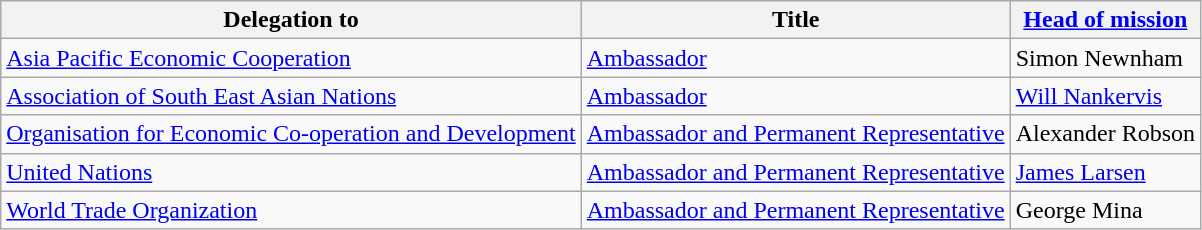<table class="wikitable">
<tr valign="middle">
<th>Delegation to</th>
<th>Title</th>
<th><a href='#'>Head of mission</a></th>
</tr>
<tr>
<td><a href='#'>Asia Pacific Economic Cooperation</a></td>
<td><a href='#'>Ambassador</a></td>
<td>Simon Newnham</td>
</tr>
<tr>
<td><a href='#'>Association of South East Asian Nations</a></td>
<td><a href='#'>Ambassador</a></td>
<td><a href='#'>Will Nankervis</a></td>
</tr>
<tr>
<td><a href='#'>Organisation for Economic Co-operation and Development</a></td>
<td><a href='#'>Ambassador and Permanent Representative</a></td>
<td>Alexander Robson</td>
</tr>
<tr>
<td><a href='#'>United Nations</a></td>
<td><a href='#'>Ambassador and Permanent Representative</a></td>
<td><a href='#'>James Larsen</a></td>
</tr>
<tr>
<td><a href='#'>World Trade Organization</a></td>
<td><a href='#'>Ambassador and Permanent Representative</a></td>
<td>George Mina</td>
</tr>
</table>
